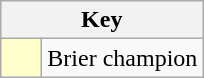<table class="wikitable" style="text-align: center;">
<tr>
<th colspan=2>Key</th>
</tr>
<tr>
<td style="background:#ffffcc; width:20px;"></td>
<td align=left>Brier champion</td>
</tr>
</table>
